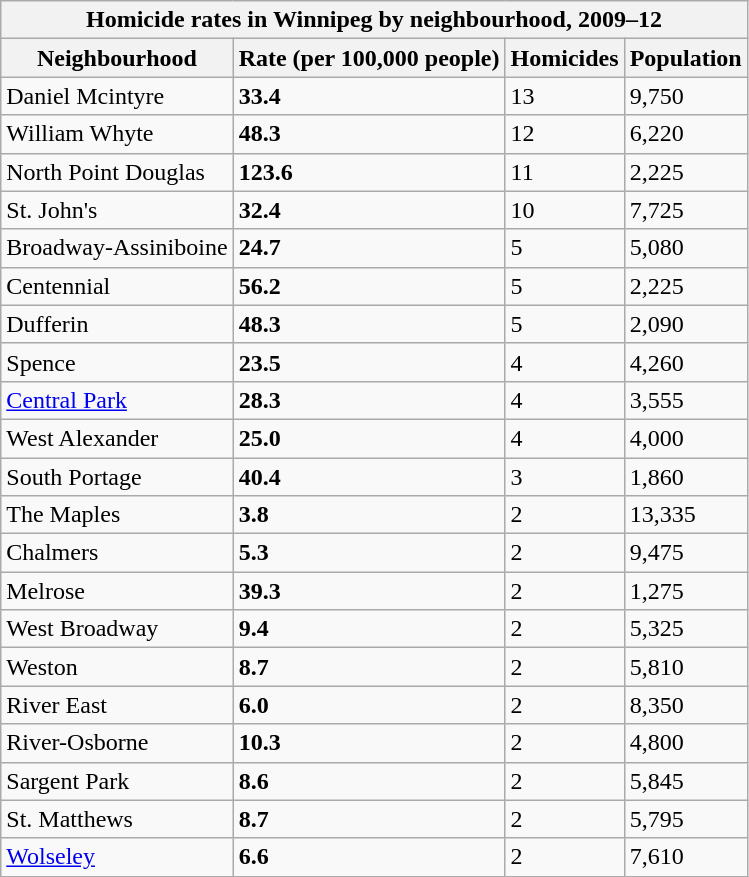<table class="wikitable sortable collapsible collapsed" border="1">
<tr>
<th colspan="5">Homicide rates in Winnipeg by neighbourhood, 2009–12</th>
</tr>
<tr>
<th>Neighbourhood</th>
<th>Rate (per 100,000 people)</th>
<th>Homicides</th>
<th>Population</th>
</tr>
<tr>
<td>Daniel Mcintyre</td>
<td><strong>33.4</strong></td>
<td>13</td>
<td>9,750</td>
</tr>
<tr>
<td>William Whyte</td>
<td><strong>48.3</strong></td>
<td>12</td>
<td>6,220</td>
</tr>
<tr>
<td>North Point Douglas</td>
<td><strong>123.6</strong></td>
<td>11</td>
<td>2,225</td>
</tr>
<tr>
<td>St. John's</td>
<td><strong>32.4</strong></td>
<td>10</td>
<td>7,725</td>
</tr>
<tr>
<td>Broadway-Assiniboine</td>
<td><strong>24.7</strong></td>
<td>5</td>
<td>5,080</td>
</tr>
<tr>
<td>Centennial</td>
<td><strong>56.2</strong></td>
<td>5</td>
<td>2,225</td>
</tr>
<tr>
<td>Dufferin</td>
<td><strong>48.3</strong></td>
<td>5</td>
<td>2,090</td>
</tr>
<tr>
<td>Spence</td>
<td><strong>23.5</strong></td>
<td>4</td>
<td>4,260</td>
</tr>
<tr>
<td><a href='#'>Central Park</a></td>
<td><strong>28.3</strong></td>
<td>4</td>
<td>3,555</td>
</tr>
<tr>
<td>West Alexander</td>
<td><strong>25.0</strong></td>
<td>4</td>
<td>4,000</td>
</tr>
<tr>
<td>South Portage</td>
<td><strong>40.4</strong></td>
<td>3</td>
<td>1,860</td>
</tr>
<tr>
<td>The Maples</td>
<td><strong>3.8</strong></td>
<td>2</td>
<td>13,335</td>
</tr>
<tr>
<td>Chalmers</td>
<td><strong>5.3</strong></td>
<td>2</td>
<td>9,475</td>
</tr>
<tr>
<td>Melrose</td>
<td><strong>39.3</strong></td>
<td>2</td>
<td>1,275</td>
</tr>
<tr>
<td>West Broadway</td>
<td><strong>9.4</strong></td>
<td>2</td>
<td>5,325</td>
</tr>
<tr>
<td>Weston</td>
<td><strong>8.7</strong></td>
<td>2</td>
<td>5,810</td>
</tr>
<tr>
<td>River East</td>
<td><strong>6.0</strong></td>
<td>2</td>
<td>8,350</td>
</tr>
<tr>
<td>River-Osborne</td>
<td><strong>10.3</strong></td>
<td>2</td>
<td>4,800</td>
</tr>
<tr>
<td>Sargent Park</td>
<td><strong>8.6</strong></td>
<td>2</td>
<td>5,845</td>
</tr>
<tr>
<td>St. Matthews</td>
<td><strong>8.7</strong></td>
<td>2</td>
<td>5,795</td>
</tr>
<tr>
<td><a href='#'>Wolseley</a></td>
<td><strong>6.6</strong></td>
<td>2</td>
<td>7,610</td>
</tr>
</table>
